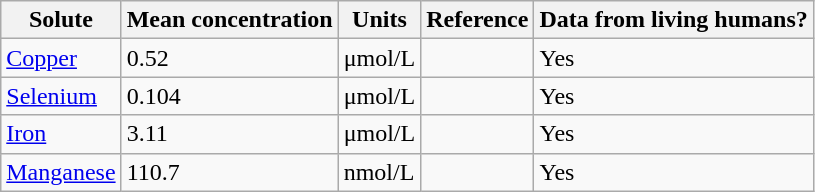<table class="wikitable">
<tr>
<th>Solute</th>
<th>Mean concentration</th>
<th>Units</th>
<th>Reference</th>
<th>Data from living humans?</th>
</tr>
<tr>
<td><a href='#'>Copper</a></td>
<td>0.52</td>
<td>μmol/L</td>
<td></td>
<td>Yes</td>
</tr>
<tr>
<td><a href='#'>Selenium</a></td>
<td>0.104</td>
<td>μmol/L</td>
<td></td>
<td>Yes</td>
</tr>
<tr>
<td><a href='#'>Iron</a></td>
<td>3.11</td>
<td>μmol/L</td>
<td></td>
<td>Yes</td>
</tr>
<tr>
<td><a href='#'>Manganese</a></td>
<td>110.7</td>
<td>nmol/L</td>
<td></td>
<td>Yes</td>
</tr>
</table>
